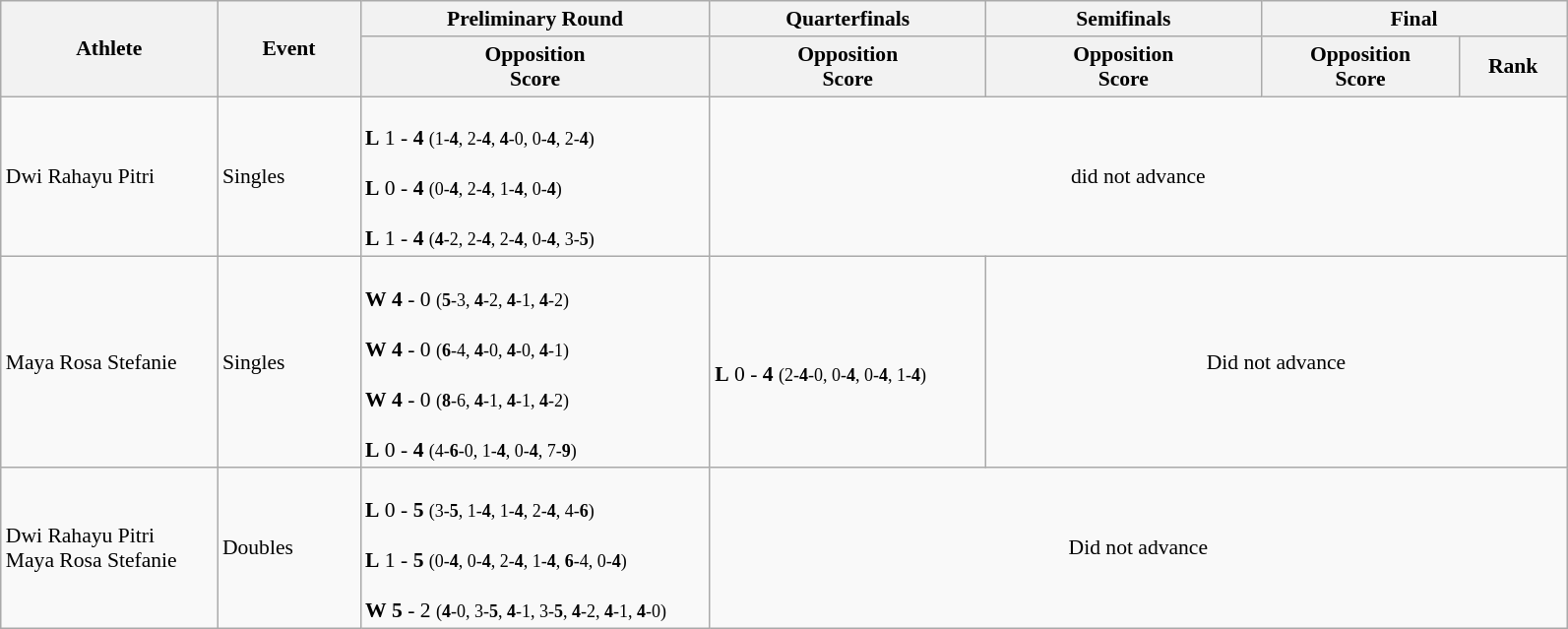<table class="wikitable" border="1" style="font-size:90%">
<tr>
<th width=140 rowspan=2>Athlete</th>
<th width=90 rowspan=2>Event</th>
<th width=230>Preliminary Round</th>
<th width=180>Quarterfinals</th>
<th width=180>Semifinals</th>
<th width="200" colspan="2">Final</th>
</tr>
<tr>
<th>Opposition<br>Score</th>
<th>Opposition<br>Score</th>
<th>Opposition<br>Score</th>
<th>Opposition<br>Score</th>
<th>Rank</th>
</tr>
<tr>
<td>Dwi Rahayu Pitri</td>
<td>Singles</td>
<td> <br> <strong>L</strong> 1 - <strong>4</strong> <small>(1-<strong>4</strong>, 2-<strong>4</strong>, <strong>4</strong>-0, 0-<strong>4</strong>, 2-<strong>4</strong>)</small> <br>  <br><strong>L</strong> 0 - <strong>4</strong> <small>(0-<strong>4</strong>, 2-<strong>4</strong>, 1-<strong>4</strong>, 0-<strong>4</strong>)</small> <br>  <br><strong>L</strong> 1 - <strong>4</strong> <small>(<strong>4</strong>-2, 2-<strong>4</strong>, 2-<strong>4</strong>, 0-<strong>4</strong>, 3-<strong>5</strong>)</small></td>
<td align="center" colspan=4>did not advance</td>
</tr>
<tr>
<td>Maya Rosa Stefanie</td>
<td>Singles</td>
<td> <br><strong>W</strong> <strong>4</strong> - 0 <small>(<strong>5</strong>-3, <strong>4</strong>-2, <strong>4</strong>-1, <strong>4</strong>-2)</small><br>  <br><strong>W</strong> <strong>4</strong> - 0 <small>(<strong>6</strong>-4, <strong>4</strong>-0, <strong>4</strong>-0, <strong>4</strong>-1)</small> <br>  <br><strong>W</strong> <strong>4</strong> - 0 <small>(<strong>8</strong>-6, <strong>4</strong>-1, <strong>4</strong>-1, <strong>4</strong>-2)</small> <br>  <br><strong>L</strong> 0 - <strong>4</strong> <small>(4-<strong>6</strong>-0, 1-<strong>4</strong>, 0-<strong>4</strong>, 7-<strong>9</strong>)</small></td>
<td> <br><strong>L</strong> 0 - <strong>4</strong> <small>(2-<strong>4</strong>-0, 0-<strong>4</strong>, 0-<strong>4</strong>, 1-<strong>4</strong>)</small></td>
<td colspan=3 align="center">Did not advance</td>
</tr>
<tr>
<td>Dwi Rahayu Pitri <br> Maya Rosa Stefanie</td>
<td>Doubles</td>
<td> <br><strong>L</strong> 0 - <strong>5</strong> <small>(3-<strong>5</strong>, 1-<strong>4</strong>, 1-<strong>4</strong>, 2-<strong>4</strong>, 4-<strong>6</strong>)</small> <br>  <br><strong>L</strong> 1 - <strong>5</strong> <small>(0-<strong>4</strong>, 0-<strong>4</strong>, 2-<strong>4</strong>, 1-<strong>4</strong>, <strong>6</strong>-4, 0-<strong>4</strong>)</small> <br>  <br><strong>W</strong> <strong>5</strong> - 2 <small>(<strong>4</strong>-0, 3-<strong>5</strong>, <strong>4</strong>-1, 3-<strong>5</strong>, <strong>4</strong>-2, <strong>4</strong>-1, <strong>4</strong>-0)</small></td>
<td colspan=4 align="center">Did not advance</td>
</tr>
</table>
